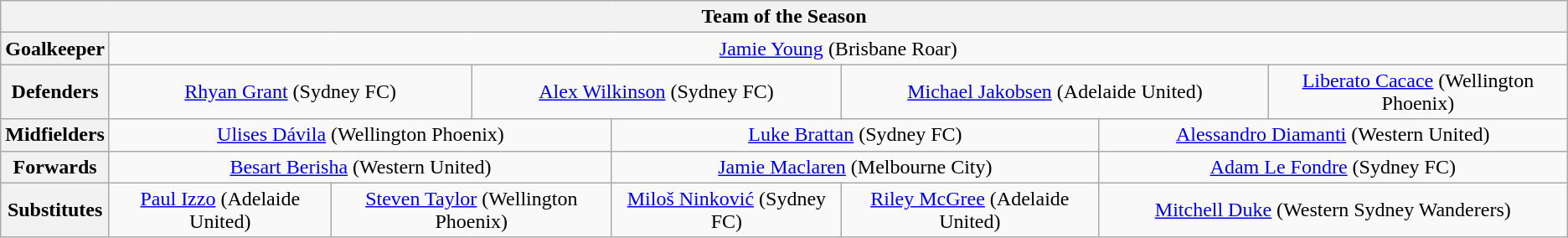<table class="wikitable" style="text-align:center">
<tr>
<th colspan="13">Team of the Season</th>
</tr>
<tr>
<th>Goalkeeper</th>
<td colspan="12"> <a href='#'>Jamie Young</a> (Brisbane Roar)</td>
</tr>
<tr>
<th>Defenders</th>
<td colspan="3"> <a href='#'>Rhyan Grant</a> (Sydney FC)</td>
<td colspan="3"> <a href='#'>Alex Wilkinson</a> (Sydney FC)</td>
<td colspan="3"> <a href='#'>Michael Jakobsen</a> (Adelaide United)</td>
<td colspan="3"> <a href='#'>Liberato Cacace</a> (Wellington Phoenix)</td>
</tr>
<tr>
<th>Midfielders</th>
<td colspan="4"> <a href='#'>Ulises Dávila</a> (Wellington Phoenix)</td>
<td colspan="4"> <a href='#'>Luke Brattan</a> (Sydney FC)</td>
<td colspan="4"> <a href='#'>Alessandro Diamanti</a> (Western United)</td>
</tr>
<tr>
<th>Forwards</th>
<td colspan="4"> <a href='#'>Besart Berisha</a> (Western United)</td>
<td colspan="4"> <a href='#'>Jamie Maclaren</a> (Melbourne City)</td>
<td colspan="4"> <a href='#'>Adam Le Fondre</a> (Sydney FC)</td>
</tr>
<tr>
<th>Substitutes</th>
<td colspan="2"> <a href='#'>Paul Izzo</a> (Adelaide United)</td>
<td colspan="2"> <a href='#'>Steven Taylor</a> (Wellington Phoenix)</td>
<td colspan="2"> <a href='#'>Miloš Ninković</a> (Sydney FC)</td>
<td colspan="2"> <a href='#'>Riley McGree</a> (Adelaide United)</td>
<td colspan="2"> <a href='#'>Mitchell Duke</a> (Western Sydney Wanderers)</td>
</tr>
</table>
